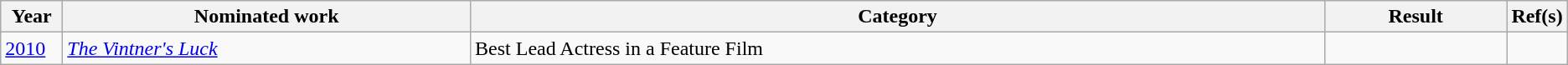<table class="wikitable">
<tr>
<th width=4%>Year</th>
<th width=27%>Nominated work</th>
<th width=57%>Category</th>
<th width=12%>Result</th>
<th width=4%>Ref(s)</th>
</tr>
<tr>
<td><a href='#'>2010</a></td>
<td><em><a href='#'>The Vintner's Luck</a></em></td>
<td>Best Lead Actress in a Feature Film</td>
<td></td>
<td></td>
</tr>
</table>
